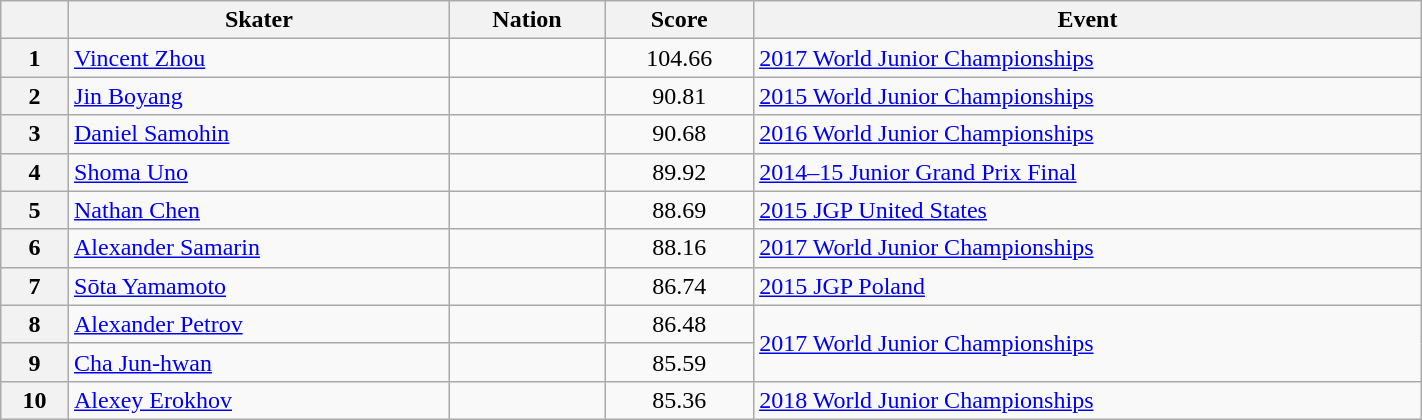<table class="wikitable unsortable" style="text-align:left; width:75%">
<tr>
<th scope="col"></th>
<th scope="col">Skater</th>
<th scope="col">Nation</th>
<th scope="col">Score</th>
<th scope="col">Event</th>
</tr>
<tr>
<th scope="row">1</th>
<td><a href='#'>Vincent Zhou</a></td>
<td></td>
<td style="text-align:center">104.66</td>
<td><a href='#'>2017 World Junior Championships</a></td>
</tr>
<tr>
<th scope="row">2</th>
<td><a href='#'>Jin Boyang</a></td>
<td></td>
<td style="text-align:center">90.81</td>
<td><a href='#'>2015 World Junior Championships</a></td>
</tr>
<tr>
<th scope="row">3</th>
<td><a href='#'>Daniel Samohin</a></td>
<td></td>
<td style="text-align:center">90.68</td>
<td><a href='#'>2016 World Junior Championships</a></td>
</tr>
<tr>
<th scope="row">4</th>
<td><a href='#'>Shoma Uno</a></td>
<td></td>
<td style="text-align:center">89.92</td>
<td><a href='#'>2014–15 Junior Grand Prix Final</a></td>
</tr>
<tr>
<th scope="row">5</th>
<td><a href='#'>Nathan Chen</a></td>
<td></td>
<td style="text-align:center">88.69</td>
<td><a href='#'>2015 JGP United States</a></td>
</tr>
<tr>
<th scope="row">6</th>
<td><a href='#'>Alexander Samarin</a></td>
<td></td>
<td style="text-align:center">88.16</td>
<td><a href='#'>2017 World Junior Championships</a></td>
</tr>
<tr>
<th scope="row">7</th>
<td><a href='#'>Sōta Yamamoto</a></td>
<td></td>
<td style="text-align:center">86.74</td>
<td><a href='#'>2015 JGP Poland</a></td>
</tr>
<tr>
<th scope="row">8</th>
<td><a href='#'>Alexander Petrov</a></td>
<td></td>
<td style="text-align:center">86.48</td>
<td rowspan="2"><a href='#'>2017 World Junior Championships</a></td>
</tr>
<tr>
<th scope="row">9</th>
<td><a href='#'>Cha Jun-hwan</a></td>
<td></td>
<td style="text-align:center">85.59</td>
</tr>
<tr>
<th scope="row">10</th>
<td><a href='#'>Alexey Erokhov</a></td>
<td></td>
<td style="text-align:center">85.36</td>
<td><a href='#'>2018 World Junior Championships</a></td>
</tr>
</table>
